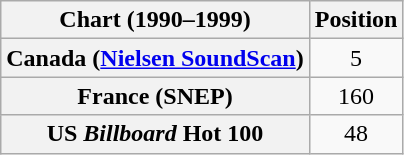<table class="wikitable sortable plainrowheaders" style="text-align:center">
<tr>
<th scope="col">Chart (1990–1999)</th>
<th scope="col">Position</th>
</tr>
<tr>
<th scope="row">Canada (<a href='#'>Nielsen SoundScan</a>)</th>
<td>5</td>
</tr>
<tr>
<th scope="row">France (SNEP)</th>
<td>160</td>
</tr>
<tr>
<th scope="row">US <em>Billboard</em> Hot 100</th>
<td>48</td>
</tr>
</table>
